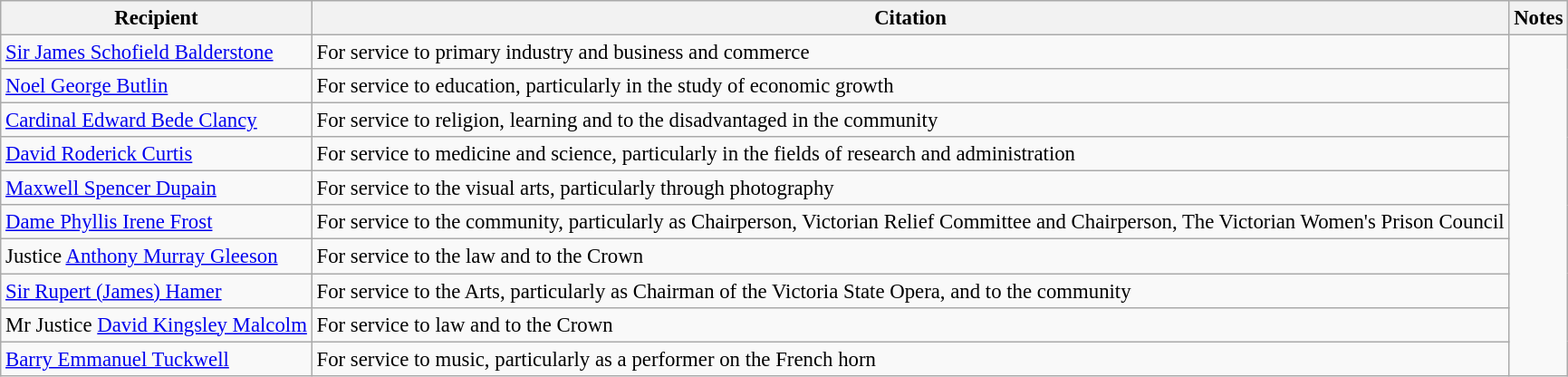<table class="wikitable" style="font-size:95%;">
<tr>
<th>Recipient</th>
<th>Citation</th>
<th>Notes</th>
</tr>
<tr>
<td><a href='#'>Sir James Schofield Balderstone</a></td>
<td>For service to primary industry and business and commerce</td>
<td rowspan=10></td>
</tr>
<tr>
<td> <a href='#'>Noel George Butlin</a></td>
<td>For service to education, particularly in the study of economic growth</td>
</tr>
<tr>
<td><a href='#'>Cardinal Edward Bede Clancy</a> </td>
<td>For service to religion, learning and to the disadvantaged in the community</td>
</tr>
<tr>
<td> <a href='#'>David Roderick Curtis</a></td>
<td>For service to medicine and science, particularly in the fields of research and administration</td>
</tr>
<tr>
<td><a href='#'>Maxwell Spencer Dupain</a> </td>
<td>For service to the visual arts, particularly through photography</td>
</tr>
<tr>
<td><a href='#'>Dame Phyllis Irene Frost</a> </td>
<td>For service to the community, particularly as Chairperson, Victorian Relief Committee and Chairperson, The Victorian Women's Prison Council</td>
</tr>
<tr>
<td>Justice <a href='#'>Anthony Murray Gleeson</a> </td>
<td>For service to the law and to the Crown</td>
</tr>
<tr>
<td><a href='#'>Sir Rupert (James) Hamer</a> </td>
<td>For service to the Arts, particularly as Chairman of the Victoria State Opera, and to the community</td>
</tr>
<tr>
<td>Mr Justice <a href='#'>David Kingsley Malcolm</a> </td>
<td>For service to law and to the Crown</td>
</tr>
<tr>
<td><a href='#'>Barry Emmanuel Tuckwell</a> </td>
<td>For service to music, particularly as a performer on the French horn</td>
</tr>
</table>
